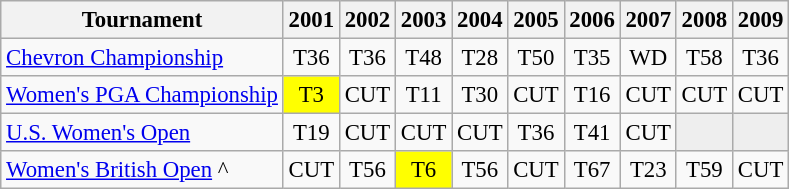<table class="wikitable" style="font-size:95%;text-align:center;">
<tr>
<th>Tournament</th>
<th>2001</th>
<th>2002</th>
<th>2003</th>
<th>2004</th>
<th>2005</th>
<th>2006</th>
<th>2007</th>
<th>2008</th>
<th>2009</th>
</tr>
<tr>
<td align=left><a href='#'>Chevron Championship</a></td>
<td>T36</td>
<td>T36</td>
<td>T48</td>
<td>T28</td>
<td>T50</td>
<td>T35</td>
<td>WD</td>
<td>T58</td>
<td>T36</td>
</tr>
<tr>
<td align=left><a href='#'>Women's PGA Championship</a></td>
<td style="background:yellow;">T3</td>
<td>CUT</td>
<td>T11</td>
<td>T30</td>
<td>CUT</td>
<td>T16</td>
<td>CUT</td>
<td>CUT</td>
<td>CUT</td>
</tr>
<tr>
<td align=left><a href='#'>U.S. Women's Open</a></td>
<td>T19</td>
<td>CUT</td>
<td>CUT</td>
<td>CUT</td>
<td>T36</td>
<td>T41</td>
<td>CUT</td>
<td style="background:#eeeeee;"></td>
<td style="background:#eeeeee;"></td>
</tr>
<tr>
<td align=left><a href='#'>Women's British Open</a> ^</td>
<td>CUT</td>
<td>T56</td>
<td style="background:yellow;">T6</td>
<td>T56</td>
<td>CUT</td>
<td>T67</td>
<td>T23</td>
<td>T59</td>
<td>CUT</td>
</tr>
</table>
